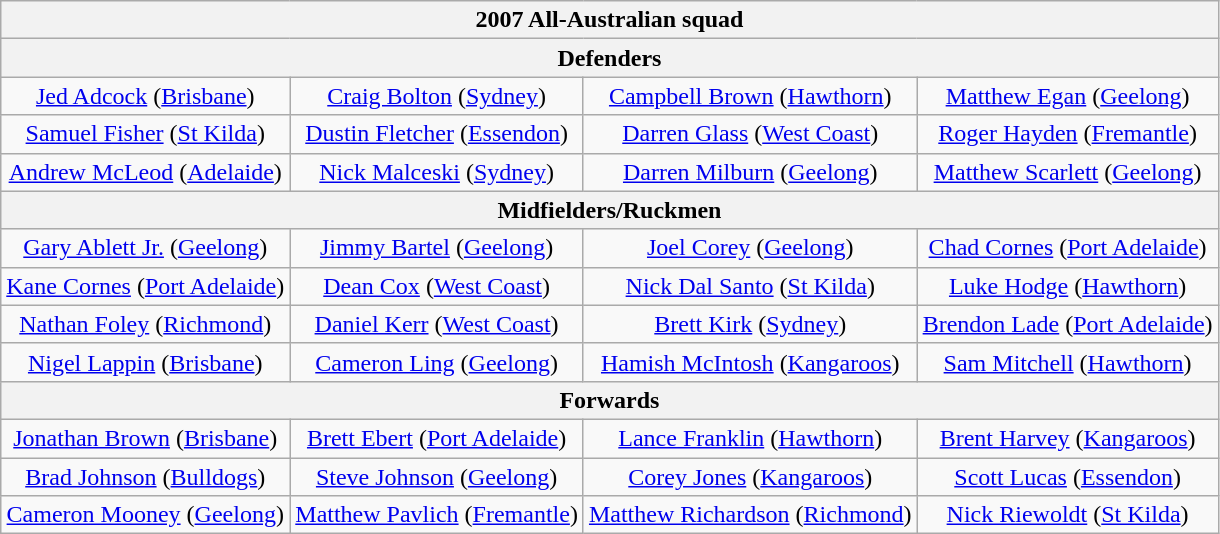<table class="wikitable" style="text-align: center">
<tr>
<th colspan="4">2007 All-Australian squad</th>
</tr>
<tr>
<th colspan="4">Defenders</th>
</tr>
<tr>
<td><a href='#'>Jed Adcock</a> (<a href='#'>Brisbane</a>)</td>
<td><a href='#'>Craig Bolton</a> (<a href='#'>Sydney</a>)</td>
<td><a href='#'>Campbell Brown</a> (<a href='#'>Hawthorn</a>)</td>
<td><a href='#'>Matthew Egan</a> (<a href='#'>Geelong</a>)</td>
</tr>
<tr>
<td><a href='#'>Samuel Fisher</a> (<a href='#'>St Kilda</a>)</td>
<td><a href='#'>Dustin Fletcher</a> (<a href='#'>Essendon</a>)</td>
<td><a href='#'>Darren Glass</a> (<a href='#'>West Coast</a>)</td>
<td><a href='#'>Roger Hayden</a> (<a href='#'>Fremantle</a>)</td>
</tr>
<tr>
<td><a href='#'>Andrew McLeod</a> (<a href='#'>Adelaide</a>)</td>
<td><a href='#'>Nick Malceski</a> (<a href='#'>Sydney</a>)</td>
<td><a href='#'>Darren Milburn</a> (<a href='#'>Geelong</a>)</td>
<td><a href='#'>Matthew Scarlett</a> (<a href='#'>Geelong</a>)</td>
</tr>
<tr>
<th colspan="4">Midfielders/Ruckmen</th>
</tr>
<tr>
<td><a href='#'>Gary Ablett Jr.</a> (<a href='#'>Geelong</a>)</td>
<td><a href='#'>Jimmy Bartel</a> (<a href='#'>Geelong</a>)</td>
<td><a href='#'>Joel Corey</a> (<a href='#'>Geelong</a>)</td>
<td><a href='#'>Chad Cornes</a> (<a href='#'>Port Adelaide</a>)</td>
</tr>
<tr>
<td><a href='#'>Kane Cornes</a> (<a href='#'>Port Adelaide</a>)</td>
<td><a href='#'>Dean Cox</a> (<a href='#'>West Coast</a>)</td>
<td><a href='#'>Nick Dal Santo</a> (<a href='#'>St Kilda</a>)</td>
<td><a href='#'>Luke Hodge</a> (<a href='#'>Hawthorn</a>)</td>
</tr>
<tr>
<td><a href='#'>Nathan Foley</a> (<a href='#'>Richmond</a>)</td>
<td><a href='#'>Daniel Kerr</a> (<a href='#'>West Coast</a>)</td>
<td><a href='#'>Brett Kirk</a> (<a href='#'>Sydney</a>)</td>
<td><a href='#'>Brendon Lade</a> (<a href='#'>Port Adelaide</a>)</td>
</tr>
<tr>
<td><a href='#'>Nigel Lappin</a> (<a href='#'>Brisbane</a>)</td>
<td><a href='#'>Cameron Ling</a> (<a href='#'>Geelong</a>)</td>
<td><a href='#'>Hamish McIntosh</a> (<a href='#'>Kangaroos</a>)</td>
<td><a href='#'>Sam Mitchell</a> (<a href='#'>Hawthorn</a>)</td>
</tr>
<tr>
<th colspan="4">Forwards</th>
</tr>
<tr>
<td><a href='#'>Jonathan Brown</a> (<a href='#'>Brisbane</a>)</td>
<td><a href='#'>Brett Ebert</a> (<a href='#'>Port Adelaide</a>)</td>
<td><a href='#'>Lance Franklin</a> (<a href='#'>Hawthorn</a>)</td>
<td><a href='#'>Brent Harvey</a> (<a href='#'>Kangaroos</a>)</td>
</tr>
<tr>
<td><a href='#'>Brad Johnson</a> (<a href='#'>Bulldogs</a>)</td>
<td><a href='#'>Steve Johnson</a> (<a href='#'>Geelong</a>)</td>
<td><a href='#'>Corey Jones</a> (<a href='#'>Kangaroos</a>)</td>
<td><a href='#'>Scott Lucas</a> (<a href='#'>Essendon</a>)</td>
</tr>
<tr>
<td><a href='#'>Cameron Mooney</a> (<a href='#'>Geelong</a>)</td>
<td><a href='#'>Matthew Pavlich</a> (<a href='#'>Fremantle</a>)</td>
<td><a href='#'>Matthew Richardson</a> (<a href='#'>Richmond</a>)</td>
<td><a href='#'>Nick Riewoldt</a> (<a href='#'>St Kilda</a>)</td>
</tr>
</table>
